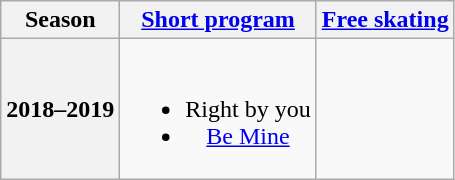<table class=wikitable style=text-align:center>
<tr>
<th>Season</th>
<th><a href='#'>Short program</a></th>
<th><a href='#'>Free skating</a></th>
</tr>
<tr>
<th>2018–2019</th>
<td><br><ul><li>Right by you <br></li><li><a href='#'>Be Mine</a> <br> </li></ul></td>
<td></td>
</tr>
</table>
